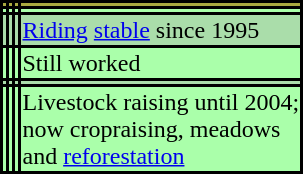<table style="background:black; color:black">
<tr>
<td bgcolor="aaaa40"></td>
<td bgcolor="aaaa40"></td>
<td bgcolor="aaaa40"></td>
<td bgcolor="aaaa40"></td>
</tr>
<tr>
<td bgcolor="aaffaa"></td>
<td bgcolor="aaffaa"></td>
<td bgcolor="aaffaa"></td>
<td bgcolor="aaffaa"></td>
</tr>
<tr>
<td bgcolor="aaddaa"></td>
<td bgcolor="aaddaa"></td>
<td bgcolor="aaddaa"></td>
<td bgcolor="aaddaa"><a href='#'>Riding</a> <a href='#'>stable</a> since 1995</td>
</tr>
<tr>
<td bgcolor="aaffaa"></td>
<td bgcolor="aaffaa"></td>
<td bgcolor="aaffaa"></td>
<td bgcolor="aaffaa">Still worked</td>
</tr>
<tr>
<td bgcolor="aaddaa"></td>
<td bgcolor="aaddaa"></td>
<td bgcolor="aaddaa"></td>
<td bgcolor="aaddaa"></td>
</tr>
<tr>
<td bgcolor="aaffaa"></td>
<td bgcolor="aaffaa"></td>
<td bgcolor="aaffaa"></td>
<td bgcolor="aaffaa">Livestock raising until 2004;<br>now cropraising, meadows<br>and <a href='#'>reforestation</a></td>
</tr>
</table>
